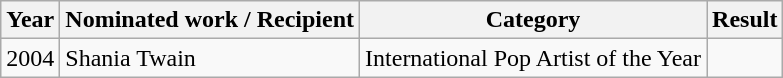<table class="wikitable">
<tr>
<th>Year</th>
<th>Nominated work / Recipient</th>
<th>Category</th>
<th>Result</th>
</tr>
<tr>
<td rowspan="1">2004</td>
<td>Shania Twain</td>
<td>International Pop Artist of the Year</td>
<td></td>
</tr>
</table>
